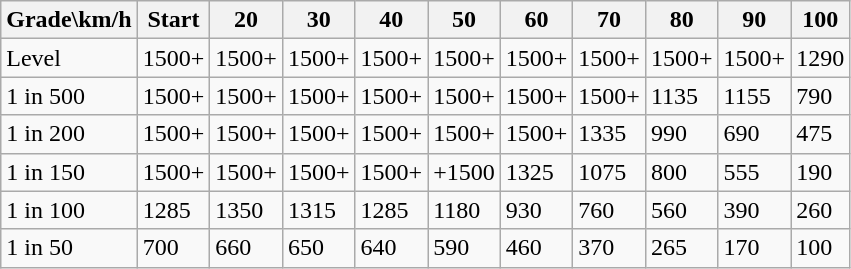<table class="wikitable">
<tr>
<th>Grade\km/h</th>
<th>Start</th>
<th>20</th>
<th>30</th>
<th>40</th>
<th>50</th>
<th>60</th>
<th>70</th>
<th>80</th>
<th>90</th>
<th>100</th>
</tr>
<tr>
<td>Level</td>
<td>1500+</td>
<td>1500+</td>
<td>1500+</td>
<td>1500+</td>
<td>1500+</td>
<td>1500+</td>
<td>1500+</td>
<td>1500+</td>
<td>1500+</td>
<td>1290</td>
</tr>
<tr>
<td>1 in 500</td>
<td>1500+</td>
<td>1500+</td>
<td>1500+</td>
<td>1500+</td>
<td>1500+</td>
<td>1500+</td>
<td>1500+</td>
<td>1135</td>
<td>1155</td>
<td>790</td>
</tr>
<tr>
<td>1 in 200</td>
<td>1500+</td>
<td>1500+</td>
<td>1500+</td>
<td>1500+</td>
<td>1500+</td>
<td>1500+</td>
<td>1335</td>
<td>990</td>
<td>690</td>
<td>475</td>
</tr>
<tr>
<td>1 in 150</td>
<td>1500+</td>
<td>1500+</td>
<td>1500+</td>
<td>1500+</td>
<td>+1500</td>
<td>1325</td>
<td>1075</td>
<td>800</td>
<td>555</td>
<td>190</td>
</tr>
<tr>
<td>1 in 100</td>
<td>1285</td>
<td>1350</td>
<td>1315</td>
<td>1285</td>
<td>1180</td>
<td>930</td>
<td>760</td>
<td>560</td>
<td>390</td>
<td>260</td>
</tr>
<tr>
<td>1 in 50</td>
<td>700</td>
<td>660</td>
<td>650</td>
<td>640</td>
<td>590</td>
<td>460</td>
<td>370</td>
<td>265</td>
<td>170</td>
<td>100</td>
</tr>
</table>
